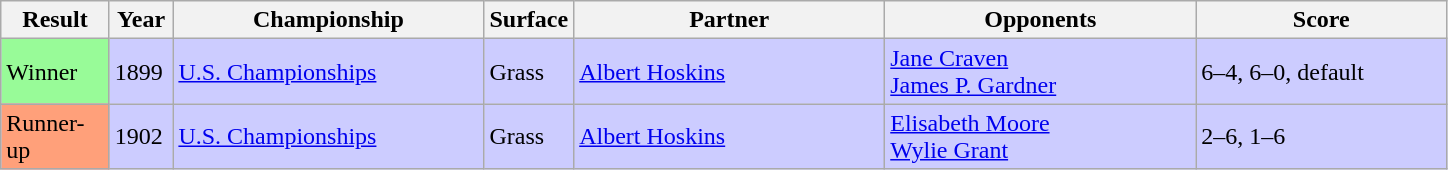<table class="sortable wikitable">
<tr>
<th style="width:65px">Result</th>
<th style="width:35px">Year</th>
<th style="width:200px">Championship</th>
<th style="width:50px">Surface</th>
<th style="width:200px">Partner</th>
<th style="width:200px">Opponents</th>
<th style="width:160px" class="unsortable">Score</th>
</tr>
<tr style="background:#ccf;">
<td style="background:#98fb98;">Winner</td>
<td>1899</td>
<td><a href='#'>U.S. Championships</a></td>
<td>Grass</td>
<td> <a href='#'>Albert Hoskins</a></td>
<td> <a href='#'>Jane Craven</a><br> <a href='#'>James P. Gardner</a></td>
<td>6–4, 6–0, default</td>
</tr>
<tr style="background:#ccf;">
<td style="background:#ffa07a;">Runner-up</td>
<td>1902</td>
<td><a href='#'>U.S. Championships</a></td>
<td>Grass</td>
<td> <a href='#'>Albert Hoskins</a></td>
<td> <a href='#'>Elisabeth Moore</a><br> <a href='#'>Wylie Grant</a></td>
<td>2–6, 1–6</td>
</tr>
</table>
